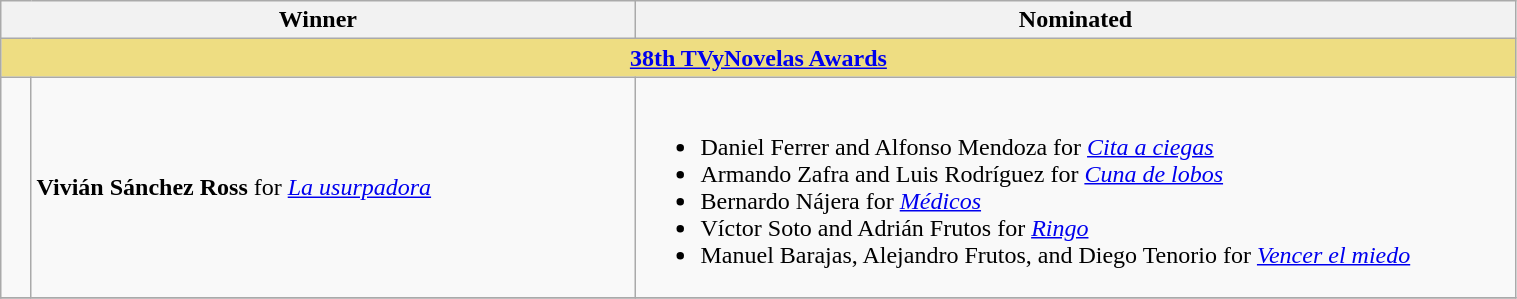<table class="wikitable" width=80%>
<tr align=center>
<th width="150px;" colspan=2; align="center">Winner</th>
<th width="580px;" align="center">Nominated</th>
</tr>
<tr>
<th colspan=9 style="background:#EEDD82;"  align="center"><strong><a href='#'>38th TVyNovelas Awards</a></strong></th>
</tr>
<tr>
<td width=2%></td>
<td><strong>Vivián Sánchez Ross</strong> for <em><a href='#'>La usurpadora</a></em></td>
<td><br><ul><li>Daniel Ferrer and Alfonso Mendoza for <em><a href='#'>Cita a ciegas</a></em></li><li>Armando Zafra and Luis Rodríguez for <em><a href='#'>Cuna de lobos</a></em></li><li>Bernardo Nájera for <em><a href='#'>Médicos</a></em></li><li>Víctor Soto and Adrián Frutos for <em><a href='#'>Ringo</a></em></li><li>Manuel Barajas, Alejandro Frutos, and Diego Tenorio for <em><a href='#'>Vencer el miedo</a></em></li></ul></td>
</tr>
<tr>
</tr>
</table>
